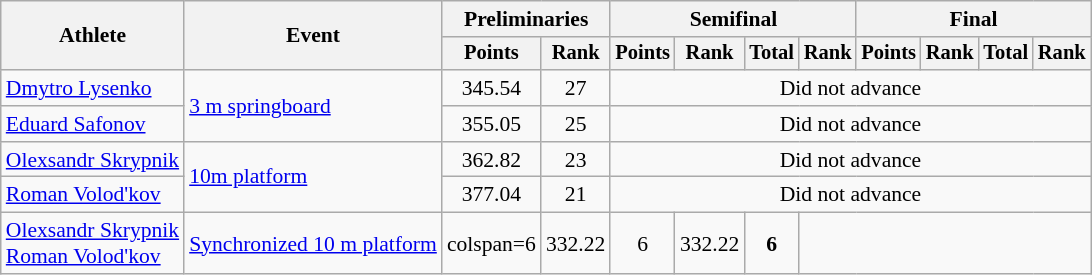<table class="wikitable" style="font-size:90%">
<tr>
<th rowspan="2">Athlete</th>
<th rowspan="2">Event</th>
<th colspan=2>Preliminaries</th>
<th colspan=4>Semifinal</th>
<th colspan=4>Final</th>
</tr>
<tr style="font-size:95%">
<th>Points</th>
<th>Rank</th>
<th>Points</th>
<th>Rank</th>
<th>Total</th>
<th>Rank</th>
<th>Points</th>
<th>Rank</th>
<th>Total</th>
<th>Rank</th>
</tr>
<tr align=center>
<td align=left><a href='#'>Dmytro Lysenko</a></td>
<td align=left rowspan=2><a href='#'>3 m springboard</a></td>
<td>345.54</td>
<td>27</td>
<td colspan=8>Did not advance</td>
</tr>
<tr align=center>
<td align=left><a href='#'>Eduard Safonov</a></td>
<td>355.05</td>
<td>25</td>
<td colspan=8>Did not advance</td>
</tr>
<tr align=center>
<td align=left><a href='#'>Olexsandr Skrypnik</a></td>
<td align=left rowspan=2><a href='#'>10m platform</a></td>
<td>362.82</td>
<td>23</td>
<td colspan=8>Did not advance</td>
</tr>
<tr align=center>
<td align=left><a href='#'>Roman Volod'kov</a></td>
<td>377.04</td>
<td>21</td>
<td colspan=8>Did not advance</td>
</tr>
<tr align=center>
<td align=left><a href='#'>Olexsandr Skrypnik</a><br><a href='#'>Roman Volod'kov</a></td>
<td align=left><a href='#'>Synchronized 10 m platform</a></td>
<td>colspan=6 </td>
<td>332.22</td>
<td>6</td>
<td>332.22</td>
<td><strong>6</strong></td>
</tr>
</table>
